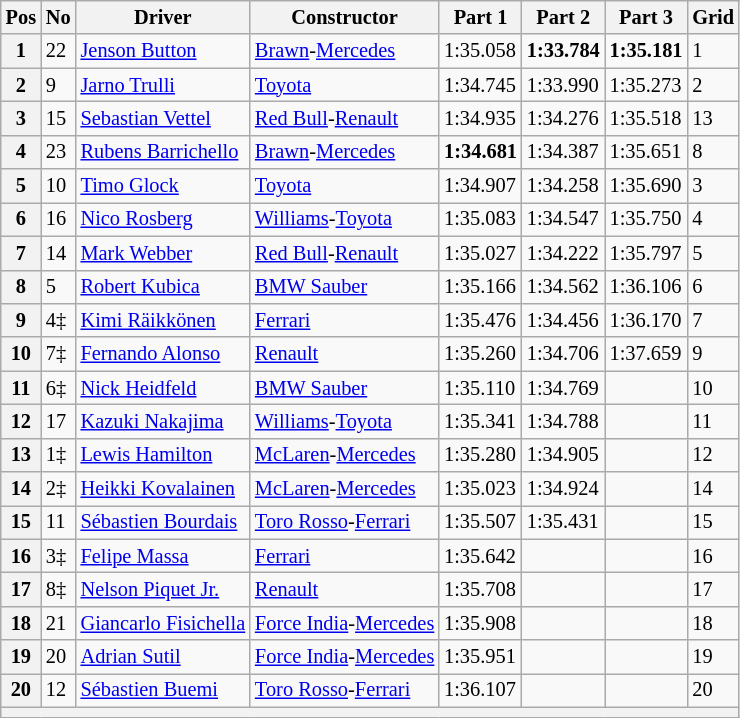<table class="wikitable sortable" style="font-size: 85%">
<tr>
<th>Pos</th>
<th>No</th>
<th>Driver</th>
<th>Constructor</th>
<th>Part 1</th>
<th>Part 2</th>
<th>Part 3</th>
<th>Grid</th>
</tr>
<tr>
<th>1</th>
<td>22</td>
<td> <a href='#'>Jenson Button</a></td>
<td><a href='#'>Brawn</a>-<a href='#'>Mercedes</a></td>
<td>1:35.058</td>
<td><strong>1:33.784</strong></td>
<td><strong>1:35.181</strong></td>
<td>1</td>
</tr>
<tr>
<th>2</th>
<td>9</td>
<td> <a href='#'>Jarno Trulli</a></td>
<td><a href='#'>Toyota</a></td>
<td>1:34.745</td>
<td>1:33.990</td>
<td>1:35.273</td>
<td>2</td>
</tr>
<tr>
<th>3</th>
<td>15</td>
<td> <a href='#'>Sebastian Vettel</a></td>
<td><a href='#'>Red Bull</a>-<a href='#'>Renault</a></td>
<td>1:34.935</td>
<td>1:34.276</td>
<td>1:35.518</td>
<td>13</td>
</tr>
<tr>
<th>4</th>
<td>23</td>
<td> <a href='#'>Rubens Barrichello</a></td>
<td><a href='#'>Brawn</a>-<a href='#'>Mercedes</a></td>
<td><strong>1:34.681</strong></td>
<td>1:34.387</td>
<td>1:35.651</td>
<td>8</td>
</tr>
<tr>
<th>5</th>
<td>10</td>
<td> <a href='#'>Timo Glock</a></td>
<td><a href='#'>Toyota</a></td>
<td>1:34.907</td>
<td>1:34.258</td>
<td>1:35.690</td>
<td>3</td>
</tr>
<tr>
<th>6</th>
<td>16</td>
<td> <a href='#'>Nico Rosberg</a></td>
<td><a href='#'>Williams</a>-<a href='#'>Toyota</a></td>
<td>1:35.083</td>
<td>1:34.547</td>
<td>1:35.750</td>
<td>4</td>
</tr>
<tr>
<th>7</th>
<td>14</td>
<td> <a href='#'>Mark Webber</a></td>
<td><a href='#'>Red Bull</a>-<a href='#'>Renault</a></td>
<td>1:35.027</td>
<td>1:34.222</td>
<td>1:35.797</td>
<td>5</td>
</tr>
<tr>
<th>8</th>
<td>5</td>
<td> <a href='#'>Robert Kubica</a></td>
<td><a href='#'>BMW Sauber</a></td>
<td>1:35.166</td>
<td>1:34.562</td>
<td>1:36.106</td>
<td>6</td>
</tr>
<tr>
<th>9</th>
<td>4‡</td>
<td> <a href='#'>Kimi Räikkönen</a></td>
<td><a href='#'>Ferrari</a></td>
<td>1:35.476</td>
<td>1:34.456</td>
<td>1:36.170</td>
<td>7</td>
</tr>
<tr>
<th>10</th>
<td>7‡</td>
<td> <a href='#'>Fernando Alonso</a></td>
<td><a href='#'>Renault</a></td>
<td>1:35.260</td>
<td>1:34.706</td>
<td>1:37.659</td>
<td>9</td>
</tr>
<tr>
<th>11</th>
<td>6‡</td>
<td> <a href='#'>Nick Heidfeld</a></td>
<td><a href='#'>BMW Sauber</a></td>
<td>1:35.110</td>
<td>1:34.769</td>
<td></td>
<td>10</td>
</tr>
<tr>
<th>12</th>
<td>17</td>
<td> <a href='#'>Kazuki Nakajima</a></td>
<td><a href='#'>Williams</a>-<a href='#'>Toyota</a></td>
<td>1:35.341</td>
<td>1:34.788</td>
<td></td>
<td>11</td>
</tr>
<tr>
<th>13</th>
<td>1‡</td>
<td> <a href='#'>Lewis Hamilton</a></td>
<td><a href='#'>McLaren</a>-<a href='#'>Mercedes</a></td>
<td>1:35.280</td>
<td>1:34.905</td>
<td></td>
<td>12</td>
</tr>
<tr>
<th>14</th>
<td>2‡</td>
<td> <a href='#'>Heikki Kovalainen</a></td>
<td><a href='#'>McLaren</a>-<a href='#'>Mercedes</a></td>
<td>1:35.023</td>
<td>1:34.924</td>
<td></td>
<td>14</td>
</tr>
<tr>
<th>15</th>
<td>11</td>
<td> <a href='#'>Sébastien Bourdais</a></td>
<td><a href='#'>Toro Rosso</a>-<a href='#'>Ferrari</a></td>
<td>1:35.507</td>
<td>1:35.431</td>
<td></td>
<td>15</td>
</tr>
<tr>
<th>16</th>
<td>3‡</td>
<td> <a href='#'>Felipe Massa</a></td>
<td><a href='#'>Ferrari</a></td>
<td>1:35.642</td>
<td></td>
<td></td>
<td>16</td>
</tr>
<tr>
<th>17</th>
<td>8‡</td>
<td> <a href='#'>Nelson Piquet Jr.</a></td>
<td><a href='#'>Renault</a></td>
<td>1:35.708</td>
<td></td>
<td></td>
<td>17</td>
</tr>
<tr>
<th>18</th>
<td>21</td>
<td> <a href='#'>Giancarlo Fisichella</a></td>
<td><a href='#'>Force India</a>-<a href='#'>Mercedes</a></td>
<td>1:35.908</td>
<td></td>
<td></td>
<td>18</td>
</tr>
<tr>
<th>19</th>
<td>20</td>
<td> <a href='#'>Adrian Sutil</a></td>
<td><a href='#'>Force India</a>-<a href='#'>Mercedes</a></td>
<td>1:35.951</td>
<td></td>
<td></td>
<td>19</td>
</tr>
<tr>
<th>20</th>
<td>12</td>
<td> <a href='#'>Sébastien Buemi</a></td>
<td><a href='#'>Toro Rosso</a>-<a href='#'>Ferrari</a></td>
<td>1:36.107</td>
<td></td>
<td></td>
<td>20</td>
</tr>
<tr>
<th colspan="8"></th>
</tr>
</table>
